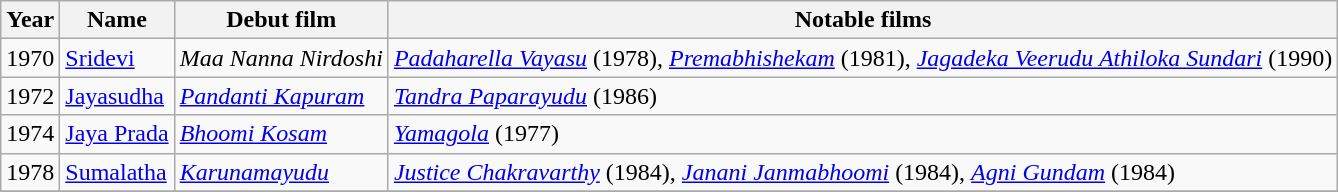<table class="wikitable sortable">
<tr>
<th>Year</th>
<th>Name</th>
<th>Debut film</th>
<th>Notable films</th>
</tr>
<tr>
<td>1970</td>
<td><a href='#'>Sridevi</a></td>
<td><em>Maa Nanna Nirdoshi</em></td>
<td><em><a href='#'>Padaharella Vayasu</a></em> (1978), <em><a href='#'>Premabhishekam</a></em> (1981), <em><a href='#'>Jagadeka Veerudu Athiloka Sundari</a></em> (1990)</td>
</tr>
<tr>
<td>1972</td>
<td><a href='#'>Jayasudha</a></td>
<td><em><a href='#'>Pandanti Kapuram</a></em></td>
<td><em><a href='#'>Tandra Paparayudu</a></em> (1986)</td>
</tr>
<tr>
<td>1974</td>
<td><a href='#'>Jaya Prada</a></td>
<td><em><a href='#'>Bhoomi Kosam</a></em></td>
<td><em><a href='#'>Yamagola</a></em> (1977)</td>
</tr>
<tr>
<td>1978</td>
<td><a href='#'>Sumalatha</a></td>
<td><em><a href='#'>Karunamayudu</a></em></td>
<td><em><a href='#'>Justice Chakravarthy</a></em> (1984),  <em><a href='#'>Janani Janmabhoomi</a></em> (1984), <em><a href='#'>Agni Gundam</a></em> (1984)</td>
</tr>
<tr>
</tr>
</table>
